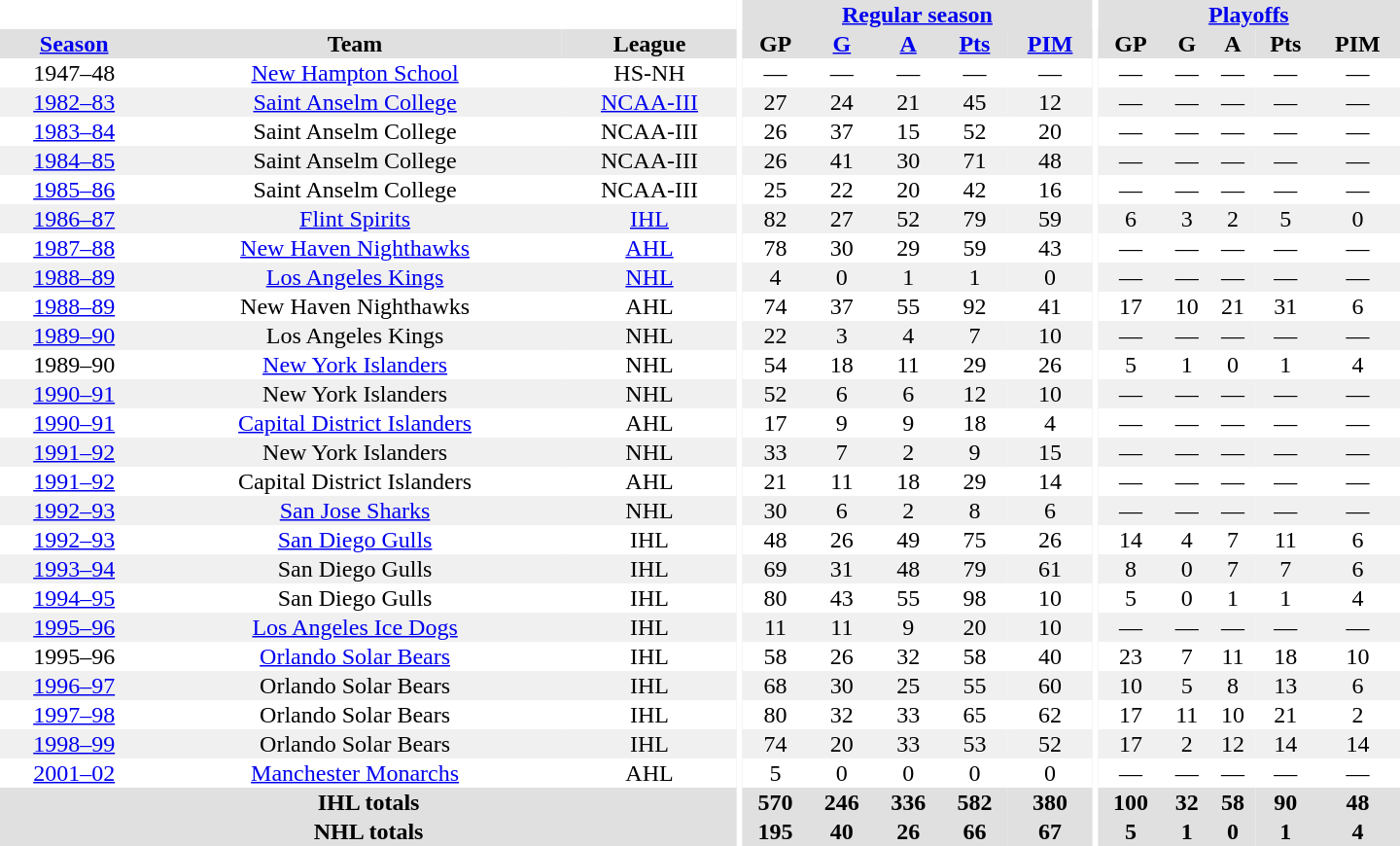<table border="0" cellpadding="1" cellspacing="0" style="text-align:center; width:60em">
<tr bgcolor="#e0e0e0">
<th colspan="3" bgcolor="#ffffff"></th>
<th rowspan="100" bgcolor="#ffffff"></th>
<th colspan="5"><a href='#'>Regular season</a></th>
<th rowspan="100" bgcolor="#ffffff"></th>
<th colspan="5"><a href='#'>Playoffs</a></th>
</tr>
<tr bgcolor="#e0e0e0">
<th><a href='#'>Season</a></th>
<th>Team</th>
<th>League</th>
<th>GP</th>
<th><a href='#'>G</a></th>
<th><a href='#'>A</a></th>
<th><a href='#'>Pts</a></th>
<th><a href='#'>PIM</a></th>
<th>GP</th>
<th>G</th>
<th>A</th>
<th>Pts</th>
<th>PIM</th>
</tr>
<tr>
<td>1947–48</td>
<td><a href='#'>New Hampton School</a></td>
<td>HS-NH</td>
<td>—</td>
<td>—</td>
<td>—</td>
<td>—</td>
<td>—</td>
<td>—</td>
<td>—</td>
<td>—</td>
<td>—</td>
<td>—</td>
</tr>
<tr bgcolor="#f0f0f0">
<td><a href='#'>1982–83</a></td>
<td><a href='#'>Saint Anselm College</a></td>
<td><a href='#'>NCAA-III</a></td>
<td>27</td>
<td>24</td>
<td>21</td>
<td>45</td>
<td>12</td>
<td>—</td>
<td>—</td>
<td>—</td>
<td>—</td>
<td>—</td>
</tr>
<tr>
<td><a href='#'>1983–84</a></td>
<td>Saint Anselm College</td>
<td>NCAA-III</td>
<td>26</td>
<td>37</td>
<td>15</td>
<td>52</td>
<td>20</td>
<td>—</td>
<td>—</td>
<td>—</td>
<td>—</td>
<td>—</td>
</tr>
<tr bgcolor="#f0f0f0">
<td><a href='#'>1984–85</a></td>
<td>Saint Anselm College</td>
<td>NCAA-III</td>
<td>26</td>
<td>41</td>
<td>30</td>
<td>71</td>
<td>48</td>
<td>—</td>
<td>—</td>
<td>—</td>
<td>—</td>
<td>—</td>
</tr>
<tr>
<td><a href='#'>1985–86</a></td>
<td>Saint Anselm College</td>
<td>NCAA-III</td>
<td>25</td>
<td>22</td>
<td>20</td>
<td>42</td>
<td>16</td>
<td>—</td>
<td>—</td>
<td>—</td>
<td>—</td>
<td>—</td>
</tr>
<tr bgcolor="#f0f0f0">
<td><a href='#'>1986–87</a></td>
<td><a href='#'>Flint Spirits</a></td>
<td><a href='#'>IHL</a></td>
<td>82</td>
<td>27</td>
<td>52</td>
<td>79</td>
<td>59</td>
<td>6</td>
<td>3</td>
<td>2</td>
<td>5</td>
<td>0</td>
</tr>
<tr>
<td><a href='#'>1987–88</a></td>
<td><a href='#'>New Haven Nighthawks</a></td>
<td><a href='#'>AHL</a></td>
<td>78</td>
<td>30</td>
<td>29</td>
<td>59</td>
<td>43</td>
<td>—</td>
<td>—</td>
<td>—</td>
<td>—</td>
<td>—</td>
</tr>
<tr bgcolor="#f0f0f0">
<td><a href='#'>1988–89</a></td>
<td><a href='#'>Los Angeles Kings</a></td>
<td><a href='#'>NHL</a></td>
<td>4</td>
<td>0</td>
<td>1</td>
<td>1</td>
<td>0</td>
<td>—</td>
<td>—</td>
<td>—</td>
<td>—</td>
<td>—</td>
</tr>
<tr>
<td><a href='#'>1988–89</a></td>
<td>New Haven Nighthawks</td>
<td>AHL</td>
<td>74</td>
<td>37</td>
<td>55</td>
<td>92</td>
<td>41</td>
<td>17</td>
<td>10</td>
<td>21</td>
<td>31</td>
<td>6</td>
</tr>
<tr bgcolor="#f0f0f0">
<td><a href='#'>1989–90</a></td>
<td>Los Angeles Kings</td>
<td>NHL</td>
<td>22</td>
<td>3</td>
<td>4</td>
<td>7</td>
<td>10</td>
<td>—</td>
<td>—</td>
<td>—</td>
<td>—</td>
<td>—</td>
</tr>
<tr>
<td>1989–90</td>
<td><a href='#'>New York Islanders</a></td>
<td>NHL</td>
<td>54</td>
<td>18</td>
<td>11</td>
<td>29</td>
<td>26</td>
<td>5</td>
<td>1</td>
<td>0</td>
<td>1</td>
<td>4</td>
</tr>
<tr bgcolor="#f0f0f0">
<td><a href='#'>1990–91</a></td>
<td>New York Islanders</td>
<td>NHL</td>
<td>52</td>
<td>6</td>
<td>6</td>
<td>12</td>
<td>10</td>
<td>—</td>
<td>—</td>
<td>—</td>
<td>—</td>
<td>—</td>
</tr>
<tr>
<td><a href='#'>1990–91</a></td>
<td><a href='#'>Capital District Islanders</a></td>
<td>AHL</td>
<td>17</td>
<td>9</td>
<td>9</td>
<td>18</td>
<td>4</td>
<td>—</td>
<td>—</td>
<td>—</td>
<td>—</td>
<td>—</td>
</tr>
<tr bgcolor="#f0f0f0">
<td><a href='#'>1991–92</a></td>
<td>New York Islanders</td>
<td>NHL</td>
<td>33</td>
<td>7</td>
<td>2</td>
<td>9</td>
<td>15</td>
<td>—</td>
<td>—</td>
<td>—</td>
<td>—</td>
<td>—</td>
</tr>
<tr>
<td><a href='#'>1991–92</a></td>
<td>Capital District Islanders</td>
<td>AHL</td>
<td>21</td>
<td>11</td>
<td>18</td>
<td>29</td>
<td>14</td>
<td>—</td>
<td>—</td>
<td>—</td>
<td>—</td>
<td>—</td>
</tr>
<tr bgcolor="#f0f0f0">
<td><a href='#'>1992–93</a></td>
<td><a href='#'>San Jose Sharks</a></td>
<td>NHL</td>
<td>30</td>
<td>6</td>
<td>2</td>
<td>8</td>
<td>6</td>
<td>—</td>
<td>—</td>
<td>—</td>
<td>—</td>
<td>—</td>
</tr>
<tr>
<td><a href='#'>1992–93</a></td>
<td><a href='#'>San Diego Gulls</a></td>
<td>IHL</td>
<td>48</td>
<td>26</td>
<td>49</td>
<td>75</td>
<td>26</td>
<td>14</td>
<td>4</td>
<td>7</td>
<td>11</td>
<td>6</td>
</tr>
<tr bgcolor="#f0f0f0">
<td><a href='#'>1993–94</a></td>
<td>San Diego Gulls</td>
<td>IHL</td>
<td>69</td>
<td>31</td>
<td>48</td>
<td>79</td>
<td>61</td>
<td>8</td>
<td>0</td>
<td>7</td>
<td>7</td>
<td>6</td>
</tr>
<tr>
<td><a href='#'>1994–95</a></td>
<td>San Diego Gulls</td>
<td>IHL</td>
<td>80</td>
<td>43</td>
<td>55</td>
<td>98</td>
<td>10</td>
<td>5</td>
<td>0</td>
<td>1</td>
<td>1</td>
<td>4</td>
</tr>
<tr bgcolor="#f0f0f0">
<td><a href='#'>1995–96</a></td>
<td><a href='#'>Los Angeles Ice Dogs</a></td>
<td>IHL</td>
<td>11</td>
<td>11</td>
<td>9</td>
<td>20</td>
<td>10</td>
<td>—</td>
<td>—</td>
<td>—</td>
<td>—</td>
<td>—</td>
</tr>
<tr>
<td>1995–96</td>
<td><a href='#'>Orlando Solar Bears</a></td>
<td>IHL</td>
<td>58</td>
<td>26</td>
<td>32</td>
<td>58</td>
<td>40</td>
<td>23</td>
<td>7</td>
<td>11</td>
<td>18</td>
<td>10</td>
</tr>
<tr bgcolor="#f0f0f0">
<td><a href='#'>1996–97</a></td>
<td>Orlando Solar Bears</td>
<td>IHL</td>
<td>68</td>
<td>30</td>
<td>25</td>
<td>55</td>
<td>60</td>
<td>10</td>
<td>5</td>
<td>8</td>
<td>13</td>
<td>6</td>
</tr>
<tr>
<td><a href='#'>1997–98</a></td>
<td>Orlando Solar Bears</td>
<td>IHL</td>
<td>80</td>
<td>32</td>
<td>33</td>
<td>65</td>
<td>62</td>
<td>17</td>
<td>11</td>
<td>10</td>
<td>21</td>
<td>2</td>
</tr>
<tr bgcolor="#f0f0f0">
<td><a href='#'>1998–99</a></td>
<td>Orlando Solar Bears</td>
<td>IHL</td>
<td>74</td>
<td>20</td>
<td>33</td>
<td>53</td>
<td>52</td>
<td>17</td>
<td>2</td>
<td>12</td>
<td>14</td>
<td>14</td>
</tr>
<tr>
<td><a href='#'>2001–02</a></td>
<td><a href='#'>Manchester Monarchs</a></td>
<td>AHL</td>
<td>5</td>
<td>0</td>
<td>0</td>
<td>0</td>
<td>0</td>
<td>—</td>
<td>—</td>
<td>—</td>
<td>—</td>
<td>—</td>
</tr>
<tr bgcolor="#e0e0e0">
<th colspan="3">IHL totals</th>
<th>570</th>
<th>246</th>
<th>336</th>
<th>582</th>
<th>380</th>
<th>100</th>
<th>32</th>
<th>58</th>
<th>90</th>
<th>48</th>
</tr>
<tr bgcolor="#e0e0e0">
<th colspan="3">NHL totals</th>
<th>195</th>
<th>40</th>
<th>26</th>
<th>66</th>
<th>67</th>
<th>5</th>
<th>1</th>
<th>0</th>
<th>1</th>
<th>4</th>
</tr>
</table>
